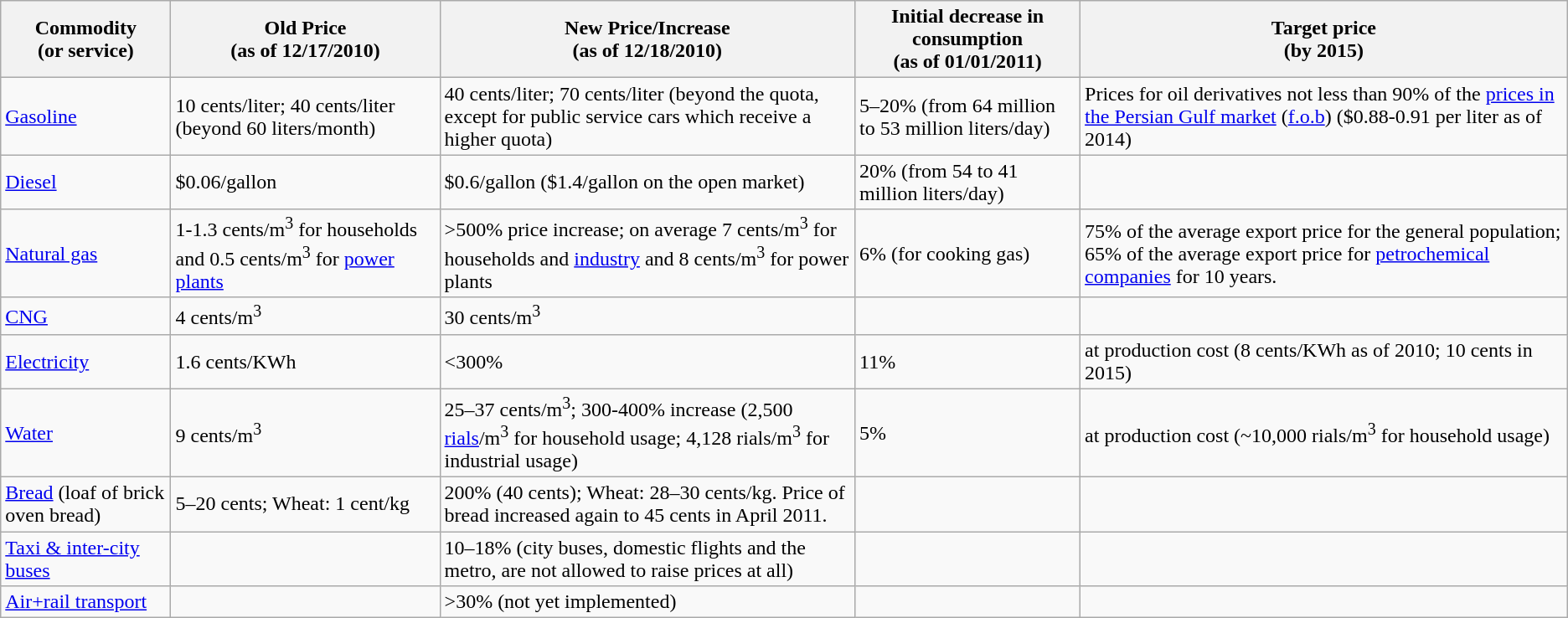<table class="wikitable">
<tr>
<th>Commodity <br>(or service)</th>
<th>Old Price <br>(as of 12/17/2010)</th>
<th>New Price/Increase<br>(as of 12/18/2010)</th>
<th>Initial decrease in consumption <br>(as of 01/01/2011)</th>
<th>Target price<br>(by 2015)</th>
</tr>
<tr>
<td><a href='#'>Gasoline</a></td>
<td>10 cents/liter; 40 cents/liter (beyond 60 liters/month)</td>
<td>40 cents/liter; 70 cents/liter (beyond the quota, except for public service cars which receive a higher quota)</td>
<td>5–20% (from 64 million to 53 million liters/day)</td>
<td>Prices for oil derivatives not less than 90% of the <a href='#'>prices in the Persian Gulf market</a> (<a href='#'>f.o.b</a>) ($0.88-0.91 per liter as of 2014)</td>
</tr>
<tr>
<td><a href='#'>Diesel</a></td>
<td>$0.06/gallon</td>
<td>$0.6/gallon ($1.4/gallon on the open market)</td>
<td>20% (from 54 to 41 million liters/day)</td>
<td></td>
</tr>
<tr>
<td><a href='#'>Natural gas</a></td>
<td>1-1.3 cents/m<sup>3</sup> for households and 0.5 cents/m<sup>3</sup> for <a href='#'>power plants</a></td>
<td>>500% price increase; on average 7 cents/m<sup>3</sup> for households and <a href='#'>industry</a> and 8 cents/m<sup>3</sup> for power plants</td>
<td>6% (for cooking gas)</td>
<td>75% of the average export price for the general population; 65% of the average export price for <a href='#'>petrochemical companies</a> for 10 years.</td>
</tr>
<tr>
<td><a href='#'>CNG</a></td>
<td>4 cents/m<sup>3</sup></td>
<td>30 cents/m<sup>3</sup></td>
<td></td>
<td></td>
</tr>
<tr>
<td><a href='#'>Electricity</a></td>
<td>1.6 cents/KWh</td>
<td><300%</td>
<td>11%</td>
<td>at production cost (8 cents/KWh as of 2010; 10 cents in 2015)</td>
</tr>
<tr>
<td><a href='#'>Water</a></td>
<td>9 cents/m<sup>3</sup></td>
<td>25–37 cents/m<sup>3</sup>; 300-400% increase (2,500 <a href='#'>rials</a>/m<sup>3</sup> for household usage; 4,128 rials/m<sup>3</sup> for industrial usage)</td>
<td>5%</td>
<td>at production cost (~10,000 rials/m<sup>3</sup> for household usage)</td>
</tr>
<tr>
<td><a href='#'>Bread</a> (loaf of brick oven bread)</td>
<td>5–20 cents; Wheat: 1 cent/kg</td>
<td>200% (40 cents); Wheat: 28–30 cents/kg. Price of bread increased again to 45 cents in April 2011.</td>
<td></td>
<td></td>
</tr>
<tr>
<td><a href='#'>Taxi & inter-city buses</a></td>
<td></td>
<td>10–18% (city buses, domestic flights and the metro, are not allowed to raise prices at all)</td>
<td></td>
<td></td>
</tr>
<tr>
<td><a href='#'>Air+rail transport</a></td>
<td></td>
<td>>30% (not yet implemented)</td>
<td></td>
<td></td>
</tr>
</table>
